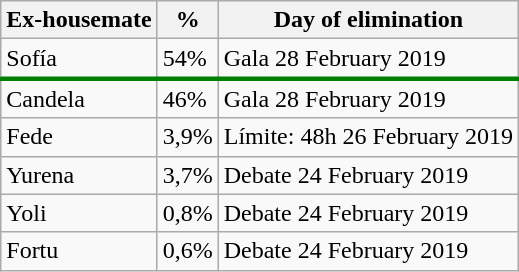<table class=wikitable>
<tr>
<th>Ex-housemate</th>
<th>%</th>
<th>Day of elimination</th>
</tr>
<tr style="border-bottom:3px solid green">
<td>Sofía</td>
<td>54%</td>
<td>Gala 28 February 2019</td>
</tr>
<tr>
<td>Candela</td>
<td>46%</td>
<td>Gala 28 February 2019</td>
</tr>
<tr>
<td>Fede</td>
<td>3,9%</td>
<td>Límite: 48h 26 February 2019</td>
</tr>
<tr>
<td>Yurena</td>
<td>3,7%</td>
<td>Debate 24 February 2019</td>
</tr>
<tr>
<td>Yoli</td>
<td>0,8%</td>
<td>Debate 24 February 2019</td>
</tr>
<tr>
<td>Fortu</td>
<td>0,6%</td>
<td>Debate 24 February 2019</td>
</tr>
</table>
